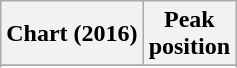<table class="wikitable sortable plainrowheaders" style="text-align:center">
<tr>
<th scope="col">Chart (2016)</th>
<th scope="col">Peak<br> position</th>
</tr>
<tr>
</tr>
<tr>
</tr>
<tr>
</tr>
</table>
